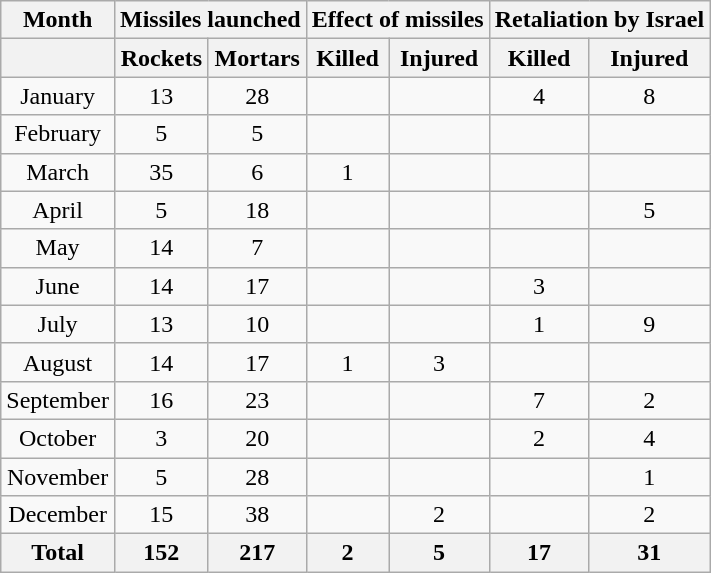<table class="wikitable" style="text-align:center;">
<tr>
<th>Month</th>
<th colspan=2>Missiles launched</th>
<th colspan=2>Effect of missiles</th>
<th colspan=2>Retaliation by Israel</th>
</tr>
<tr>
<th></th>
<th>Rockets</th>
<th>Mortars</th>
<th>Killed</th>
<th>Injured</th>
<th>Killed</th>
<th>Injured</th>
</tr>
<tr>
<td>January</td>
<td>13</td>
<td>28</td>
<td></td>
<td></td>
<td>4</td>
<td>8</td>
</tr>
<tr>
<td>February</td>
<td>5</td>
<td>5</td>
<td></td>
<td></td>
<td></td>
<td></td>
</tr>
<tr>
<td>March</td>
<td>35</td>
<td>6</td>
<td>1</td>
<td></td>
<td></td>
<td></td>
</tr>
<tr>
<td>April</td>
<td>5</td>
<td>18</td>
<td></td>
<td></td>
<td></td>
<td>5</td>
</tr>
<tr>
<td>May</td>
<td>14</td>
<td>7</td>
<td></td>
<td></td>
<td></td>
<td></td>
</tr>
<tr>
<td>June</td>
<td>14</td>
<td>17</td>
<td></td>
<td></td>
<td>3</td>
<td></td>
</tr>
<tr>
<td>July</td>
<td>13</td>
<td>10</td>
<td></td>
<td></td>
<td>1</td>
<td>9</td>
</tr>
<tr>
<td>August</td>
<td>14</td>
<td>17</td>
<td>1</td>
<td>3</td>
<td></td>
<td></td>
</tr>
<tr>
<td>September</td>
<td>16</td>
<td>23</td>
<td></td>
<td></td>
<td>7</td>
<td>2</td>
</tr>
<tr>
<td>October</td>
<td>3</td>
<td>20</td>
<td></td>
<td></td>
<td>2</td>
<td>4</td>
</tr>
<tr>
<td>November</td>
<td>5</td>
<td>28</td>
<td></td>
<td></td>
<td></td>
<td>1</td>
</tr>
<tr>
<td>December</td>
<td>15</td>
<td>38</td>
<td></td>
<td>2</td>
<td></td>
<td>2</td>
</tr>
<tr>
<th>Total</th>
<th>152</th>
<th>217</th>
<th>2</th>
<th>5</th>
<th>17</th>
<th>31</th>
</tr>
</table>
